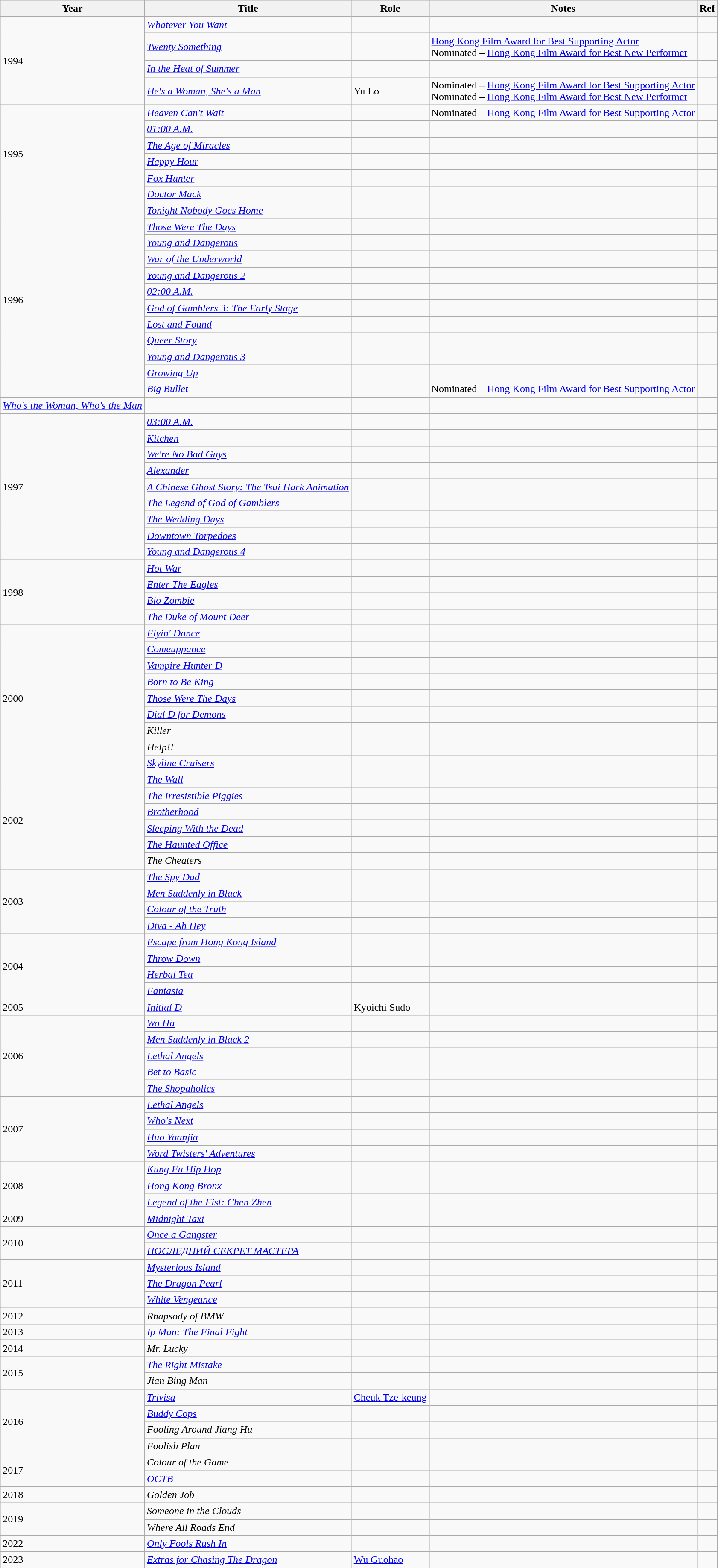<table class="wikitable sortable">
<tr>
<th scope="col">Year</th>
<th scope="col">Title</th>
<th>Role</th>
<th scope="col" class="unsortable">Notes</th>
<th>Ref</th>
</tr>
<tr>
<td rowspan="4">1994</td>
<td><em><a href='#'>Whatever You Want</a></em></td>
<td></td>
<td></td>
<td></td>
</tr>
<tr>
<td><em><a href='#'>Twenty Something</a></em></td>
<td></td>
<td><a href='#'>Hong Kong Film Award for Best Supporting Actor</a><br>Nominated – <a href='#'>Hong Kong Film Award for Best New Performer</a></td>
<td></td>
</tr>
<tr>
<td><em><a href='#'>In the Heat of Summer</a></em></td>
<td></td>
<td></td>
<td></td>
</tr>
<tr>
<td><em><a href='#'>He's a Woman, She's a Man</a></em></td>
<td>Yu Lo</td>
<td>Nominated – <a href='#'>Hong Kong Film Award for Best Supporting Actor</a><br>Nominated – <a href='#'>Hong Kong Film Award for Best New Performer</a></td>
<td></td>
</tr>
<tr>
<td rowspan="6">1995</td>
<td><em><a href='#'>Heaven Can't Wait</a></em></td>
<td></td>
<td>Nominated – <a href='#'>Hong Kong Film Award for Best Supporting Actor</a></td>
<td></td>
</tr>
<tr>
<td><em><a href='#'>01:00 A.M.</a></em></td>
<td></td>
<td></td>
<td></td>
</tr>
<tr>
<td><em><a href='#'>The Age of Miracles</a></em></td>
<td></td>
<td></td>
<td></td>
</tr>
<tr>
<td><em><a href='#'>Happy Hour</a></em></td>
<td></td>
<td></td>
<td></td>
</tr>
<tr>
<td><em><a href='#'>Fox Hunter</a></em></td>
<td></td>
<td></td>
<td></td>
</tr>
<tr>
<td><em><a href='#'>Doctor Mack</a></em></td>
<td></td>
<td></td>
<td></td>
</tr>
<tr>
<td rowspan="12">1996</td>
<td><em><a href='#'>Tonight Nobody Goes Home</a></em></td>
<td></td>
<td></td>
<td></td>
</tr>
<tr>
<td><em><a href='#'>Those Were The Days</a></em></td>
<td></td>
<td></td>
<td></td>
</tr>
<tr>
<td><em><a href='#'>Young and Dangerous</a></em></td>
<td></td>
<td></td>
<td></td>
</tr>
<tr>
<td><em><a href='#'>War of the Underworld</a></em></td>
<td></td>
<td></td>
<td></td>
</tr>
<tr>
<td><em><a href='#'>Young and Dangerous 2</a></em></td>
<td></td>
<td></td>
<td></td>
</tr>
<tr>
<td><em><a href='#'>02:00 A.M.</a></em></td>
<td></td>
<td></td>
</tr>
<tr>
<td><em><a href='#'>God of Gamblers 3: The Early Stage</a> </em></td>
<td></td>
<td></td>
<td></td>
</tr>
<tr>
<td><em><a href='#'>Lost and Found</a></em></td>
<td></td>
<td></td>
<td></td>
</tr>
<tr>
<td><em><a href='#'>Queer Story</a></em></td>
<td></td>
<td></td>
<td></td>
</tr>
<tr>
<td><em><a href='#'>Young and Dangerous 3</a></em></td>
<td></td>
<td></td>
<td></td>
</tr>
<tr>
<td><em><a href='#'>Growing Up</a></em></td>
<td></td>
<td></td>
<td></td>
</tr>
<tr>
<td><em><a href='#'>Big Bullet</a></em></td>
<td></td>
<td>Nominated – <a href='#'>Hong Kong Film Award for Best Supporting Actor</a></td>
<td></td>
</tr>
<tr>
<td><em><a href='#'>Who's the Woman, Who's the Man</a></em></td>
<td></td>
<td></td>
<td></td>
</tr>
<tr>
<td rowspan="9">1997</td>
<td><em><a href='#'>03:00 A.M.</a></em></td>
<td></td>
<td></td>
<td></td>
</tr>
<tr>
<td><em><a href='#'>Kitchen</a></em></td>
<td></td>
<td></td>
<td></td>
</tr>
<tr>
<td><em><a href='#'>We're No Bad Guys</a></em></td>
<td></td>
<td></td>
<td></td>
</tr>
<tr>
<td><em><a href='#'>Alexander</a></em></td>
<td></td>
<td></td>
<td></td>
</tr>
<tr>
<td><em><a href='#'>A Chinese Ghost Story: The Tsui Hark Animation</a></em></td>
<td></td>
<td></td>
<td></td>
</tr>
<tr>
<td><em><a href='#'>The Legend of God of Gamblers</a></em></td>
<td></td>
<td></td>
<td></td>
</tr>
<tr>
<td><em><a href='#'>The Wedding Days</a></em></td>
<td></td>
<td></td>
<td></td>
</tr>
<tr>
<td><em><a href='#'>Downtown Torpedoes</a></em></td>
<td></td>
<td></td>
<td></td>
</tr>
<tr>
<td><em><a href='#'>Young and Dangerous 4</a></em></td>
<td></td>
<td></td>
<td></td>
</tr>
<tr>
<td rowspan="4">1998</td>
<td><em><a href='#'>Hot War</a></em></td>
<td></td>
<td></td>
<td></td>
</tr>
<tr>
<td><em><a href='#'>Enter The Eagles</a></em></td>
<td></td>
<td></td>
<td></td>
</tr>
<tr>
<td><em><a href='#'>Bio Zombie</a></em></td>
<td></td>
<td></td>
<td></td>
</tr>
<tr>
<td><em><a href='#'>The Duke of Mount Deer</a></em></td>
<td></td>
<td></td>
<td></td>
</tr>
<tr>
<td rowspan="9">2000</td>
<td><em><a href='#'>Flyin' Dance</a></em></td>
<td></td>
<td></td>
<td></td>
</tr>
<tr>
<td><em><a href='#'>Comeuppance</a></em></td>
<td></td>
<td></td>
<td></td>
</tr>
<tr>
<td><em><a href='#'>Vampire Hunter D</a></em></td>
<td></td>
<td></td>
<td></td>
</tr>
<tr>
<td><em><a href='#'>Born to Be King</a></em></td>
<td></td>
<td></td>
<td></td>
</tr>
<tr>
<td><em><a href='#'>Those Were The Days</a></em></td>
<td></td>
<td></td>
<td></td>
</tr>
<tr>
<td><em><a href='#'>Dial D for Demons</a></em></td>
<td></td>
<td></td>
<td></td>
</tr>
<tr>
<td><em>Killer</em></td>
<td></td>
<td></td>
<td></td>
</tr>
<tr>
<td><em>Help!!</em></td>
<td></td>
<td></td>
<td></td>
</tr>
<tr>
<td><em><a href='#'>Skyline Cruisers</a></em></td>
<td></td>
<td></td>
<td></td>
</tr>
<tr>
<td rowspan="6">2002</td>
<td><em><a href='#'>The Wall</a></em></td>
<td></td>
<td></td>
<td></td>
</tr>
<tr>
<td><em><a href='#'>The Irresistible Piggies</a></em></td>
<td></td>
<td></td>
<td></td>
</tr>
<tr>
<td><em><a href='#'>Brotherhood</a></em></td>
<td></td>
<td></td>
<td></td>
</tr>
<tr>
<td><em><a href='#'>Sleeping With the Dead</a></em></td>
<td></td>
<td></td>
<td></td>
</tr>
<tr>
<td><em><a href='#'>The Haunted Office</a></em></td>
<td></td>
<td></td>
<td></td>
</tr>
<tr>
<td><em>The Cheaters</em></td>
<td></td>
<td></td>
<td></td>
</tr>
<tr>
<td rowspan="4">2003</td>
<td><em><a href='#'>The Spy Dad</a></em></td>
<td></td>
<td></td>
<td></td>
</tr>
<tr>
<td><em><a href='#'>Men Suddenly in Black</a></em></td>
<td></td>
<td></td>
<td></td>
</tr>
<tr>
<td><em><a href='#'>Colour of the Truth</a></em></td>
<td></td>
<td></td>
<td></td>
</tr>
<tr>
<td><em><a href='#'>Diva - Ah Hey</a></em></td>
<td></td>
<td></td>
<td></td>
</tr>
<tr>
<td rowspan="4">2004</td>
<td><em><a href='#'>Escape from Hong Kong Island</a></em></td>
<td></td>
<td></td>
<td></td>
</tr>
<tr>
<td><em><a href='#'>Throw Down</a></em></td>
<td></td>
<td></td>
<td></td>
</tr>
<tr>
<td><em><a href='#'>Herbal Tea</a></em></td>
<td></td>
<td></td>
<td></td>
</tr>
<tr>
<td><em><a href='#'>Fantasia</a></em></td>
<td></td>
<td></td>
<td></td>
</tr>
<tr>
<td>2005</td>
<td><em><a href='#'>Initial D</a></em></td>
<td>Kyoichi Sudo</td>
<td></td>
<td></td>
</tr>
<tr>
<td rowspan="5">2006</td>
<td><em><a href='#'>Wo Hu</a></em></td>
<td></td>
<td></td>
<td></td>
</tr>
<tr>
<td><em><a href='#'>Men Suddenly in Black 2</a></em></td>
<td></td>
<td></td>
<td></td>
</tr>
<tr>
<td><em><a href='#'>Lethal Angels</a></em></td>
<td></td>
<td></td>
<td></td>
</tr>
<tr>
<td><em><a href='#'>Bet to Basic</a></em></td>
<td></td>
<td></td>
<td></td>
</tr>
<tr>
<td><em><a href='#'>The Shopaholics</a></em></td>
<td></td>
<td></td>
<td></td>
</tr>
<tr>
<td rowspan="4">2007</td>
<td><em><a href='#'>Lethal Angels</a></em></td>
<td></td>
<td></td>
<td></td>
</tr>
<tr>
<td><em><a href='#'>Who's Next</a></em></td>
<td></td>
<td></td>
<td></td>
</tr>
<tr>
<td><em><a href='#'>Huo Yuanjia</a></em></td>
<td></td>
<td></td>
<td></td>
</tr>
<tr>
<td><em><a href='#'>Word Twisters' Adventures</a></em></td>
<td></td>
<td></td>
<td></td>
</tr>
<tr>
<td rowspan="3">2008</td>
<td><em><a href='#'>Kung Fu Hip Hop</a></em></td>
<td></td>
<td></td>
<td></td>
</tr>
<tr>
<td><em><a href='#'>Hong Kong Bronx</a></em></td>
<td></td>
<td></td>
<td></td>
</tr>
<tr>
<td><em><a href='#'>Legend of the Fist: Chen Zhen</a></em></td>
<td></td>
<td></td>
<td></td>
</tr>
<tr>
<td>2009</td>
<td><em><a href='#'>Midnight Taxi</a></em></td>
<td></td>
<td></td>
<td></td>
</tr>
<tr>
<td rowspan="2">2010</td>
<td><em><a href='#'>Once a Gangster</a></em></td>
<td></td>
<td></td>
<td></td>
</tr>
<tr>
<td><em><a href='#'>ПОСЛЕДНИЙ СЕКРЕТ МАСТЕРА</a></em></td>
<td></td>
<td></td>
<td></td>
</tr>
<tr>
<td rowspan="3">2011</td>
<td><em><a href='#'>Mysterious Island</a></em></td>
<td></td>
<td></td>
<td></td>
</tr>
<tr>
<td><em><a href='#'>The Dragon Pearl</a></em></td>
<td></td>
<td></td>
<td></td>
</tr>
<tr>
<td><em><a href='#'>White Vengeance</a></em></td>
<td></td>
<td></td>
<td></td>
</tr>
<tr>
<td>2012</td>
<td><em>Rhapsody of BMW</em></td>
<td></td>
<td></td>
<td></td>
</tr>
<tr>
<td>2013</td>
<td><em><a href='#'>Ip Man: The Final Fight</a></em></td>
<td></td>
<td></td>
<td></td>
</tr>
<tr>
<td>2014</td>
<td><em>Mr. Lucky</em></td>
<td></td>
<td></td>
<td></td>
</tr>
<tr>
<td rowspan="2">2015</td>
<td><em><a href='#'>The Right Mistake</a></em></td>
<td></td>
<td></td>
<td></td>
</tr>
<tr>
<td><em>Jian Bing Man</em></td>
<td></td>
<td></td>
<td></td>
</tr>
<tr>
<td rowspan="4">2016</td>
<td><em><a href='#'>Trivisa</a></em></td>
<td><a href='#'>Cheuk Tze-keung</a></td>
<td></td>
<td></td>
</tr>
<tr>
<td><em><a href='#'>Buddy Cops</a></em></td>
<td></td>
<td></td>
<td></td>
</tr>
<tr>
<td><em>Fooling Around Jiang Hu</em></td>
<td></td>
<td></td>
<td></td>
</tr>
<tr>
<td><em>Foolish Plan</em></td>
<td></td>
<td></td>
<td></td>
</tr>
<tr>
<td rowspan="2">2017</td>
<td><em>Colour of the Game</em></td>
<td></td>
<td></td>
<td></td>
</tr>
<tr>
<td><em><a href='#'>OCTB</a></em></td>
<td></td>
<td></td>
<td></td>
</tr>
<tr>
<td>2018</td>
<td><em>Golden Job</em></td>
<td></td>
<td></td>
<td></td>
</tr>
<tr>
<td rowspan="2">2019</td>
<td><em>Someone in the Clouds</em></td>
<td></td>
<td></td>
<td></td>
</tr>
<tr>
<td><em>Where All Roads End</em></td>
<td></td>
<td></td>
<td></td>
</tr>
<tr>
<td>2022</td>
<td><em><a href='#'>Only Fools Rush In</a></em></td>
<td></td>
<td></td>
<td></td>
</tr>
<tr>
<td>2023</td>
<td><em><a href='#'>Extras for Chasing The Dragon</a></em></td>
<td><a href='#'>Wu Guohao</a></td>
<td></td>
<td></td>
</tr>
</table>
